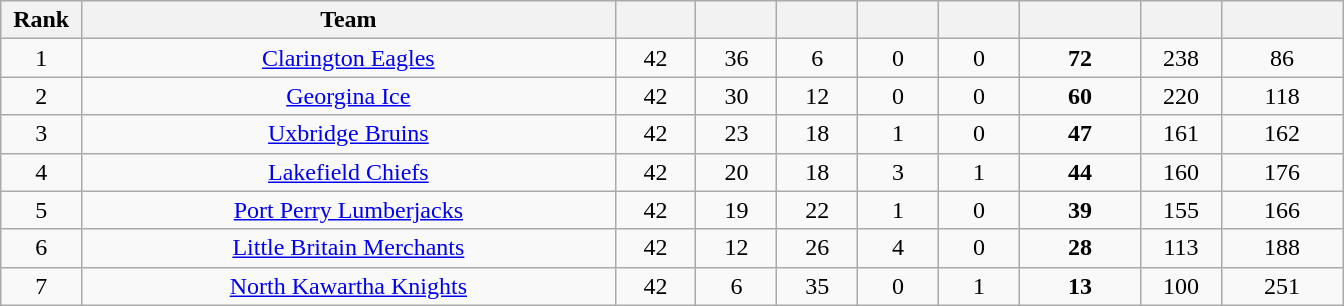<table class="wikitable" style="text-align:center">
<tr>
<th bgcolor="#DDDDFF" width="5%">Rank</th>
<th bgcolor="#DDDDFF" width="33%">Team</th>
<th bgcolor="#DDDDFF" width="5%"></th>
<th bgcolor="#DDDDFF" width="5%"></th>
<th bgcolor="#DDDDFF" width="5%"></th>
<th bgcolor="#DDDDFF" width="5%"></th>
<th bgcolor="#DDDDFF" width="5%"></th>
<th bgcolor="#DDDDFF" width="7.5%"></th>
<th bgcolor="#DDDDFF" width="5%"></th>
<th bgcolor="#DDDDFF" width="7.5%"></th>
</tr>
<tr>
<td>1</td>
<td><a href='#'>Clarington Eagles</a></td>
<td>42</td>
<td>36</td>
<td>6</td>
<td>0</td>
<td>0</td>
<td><strong>72</strong></td>
<td>238</td>
<td>86</td>
</tr>
<tr>
<td>2</td>
<td><a href='#'>Georgina Ice</a></td>
<td>42</td>
<td>30</td>
<td>12</td>
<td>0</td>
<td>0</td>
<td><strong>60</strong></td>
<td>220</td>
<td>118</td>
</tr>
<tr>
<td>3</td>
<td><a href='#'>Uxbridge Bruins</a></td>
<td>42</td>
<td>23</td>
<td>18</td>
<td>1</td>
<td>0</td>
<td><strong>47</strong></td>
<td>161</td>
<td>162</td>
</tr>
<tr>
<td>4</td>
<td><a href='#'>Lakefield Chiefs</a></td>
<td>42</td>
<td>20</td>
<td>18</td>
<td>3</td>
<td>1</td>
<td><strong>44</strong></td>
<td>160</td>
<td>176</td>
</tr>
<tr>
<td>5</td>
<td><a href='#'>Port Perry Lumberjacks</a></td>
<td>42</td>
<td>19</td>
<td>22</td>
<td>1</td>
<td>0</td>
<td><strong>39</strong></td>
<td>155</td>
<td>166</td>
</tr>
<tr>
<td>6</td>
<td><a href='#'>Little Britain Merchants</a></td>
<td>42</td>
<td>12</td>
<td>26</td>
<td>4</td>
<td>0</td>
<td><strong>28</strong></td>
<td>113</td>
<td>188</td>
</tr>
<tr>
<td>7</td>
<td><a href='#'>North Kawartha Knights</a></td>
<td>42</td>
<td>6</td>
<td>35</td>
<td>0</td>
<td>1</td>
<td><strong>13</strong></td>
<td>100</td>
<td>251</td>
</tr>
</table>
